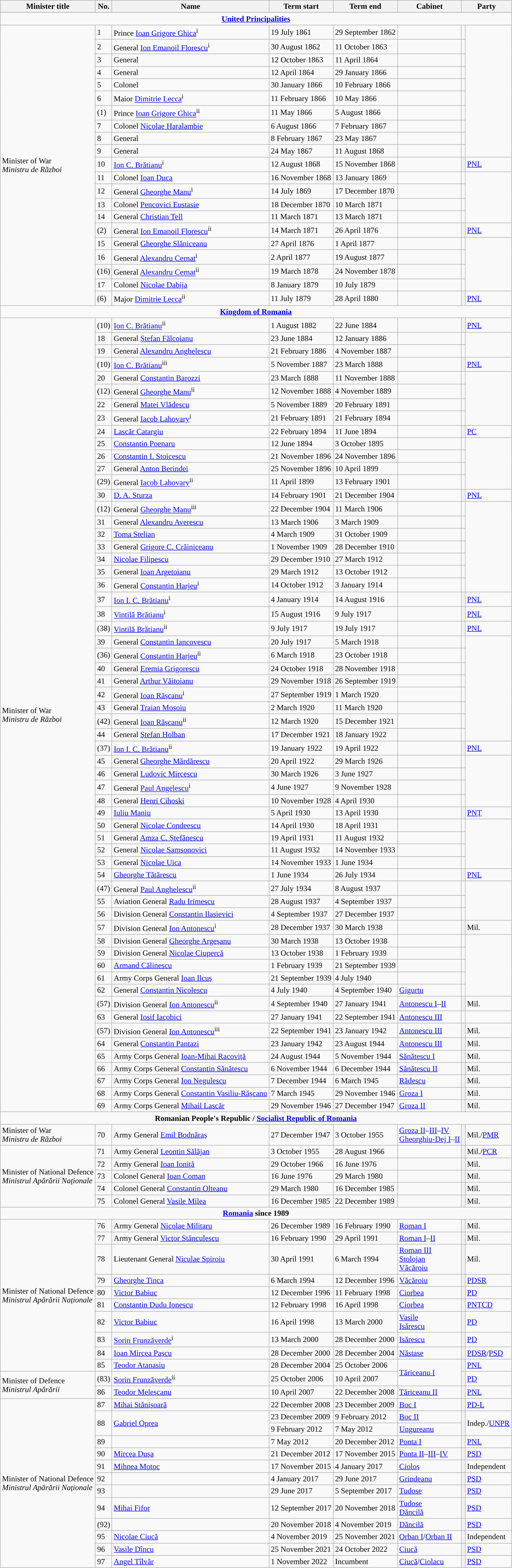<table class="wikitable">
<tr>
<th colspan=1>Minister title</th>
<th colspan=1>No.</th>
<th colspan=1>Name</th>
<th colspan=1>Term start</th>
<th colspan=1>Term end</th>
<th colspan=1>Cabinet</th>
<th colspan=2>Party</th>
</tr>
<tr>
</tr>
<tr align=left>
<td align=center colspan=9><strong><a href='#'>United Principalities</a></strong></td>
</tr>
<tr>
<td rowspan=21>Minister of War<br><em>Ministru de Război</em></td>
<td>1</td>
<td>Prince <a href='#'>Ioan Grigore Ghica</a><sup>i</sup></td>
<td>19 July 1861</td>
<td>29 September 1862</td>
<td></td>
<td></td>
</tr>
<tr>
<td>2</td>
<td>General <a href='#'>Ion Emanoil Florescu</a><sup>i</sup></td>
<td>30 August 1862</td>
<td>11 October 1863</td>
<td></td>
<td></td>
</tr>
<tr>
<td>3</td>
<td>General </td>
<td>12 October 1863</td>
<td>11 April 1864</td>
<td></td>
<td></td>
</tr>
<tr>
<td>4</td>
<td>General </td>
<td>12 April 1864</td>
<td>29 January 1866</td>
<td></td>
<td></td>
</tr>
<tr>
<td>5</td>
<td>Colonel </td>
<td>30 January 1866</td>
<td>10 February 1866</td>
<td></td>
<td></td>
</tr>
<tr>
<td>6</td>
<td>Maior <a href='#'>Dimitrie Lecca</a><sup>i</sup></td>
<td>11 February 1866</td>
<td>10 May 1866</td>
<td></td>
<td></td>
</tr>
<tr>
<td>(1)</td>
<td>Prince <a href='#'>Ioan Grigore Ghica</a><sup>ii</sup></td>
<td>11 May 1866</td>
<td>5 August 1866</td>
<td></td>
<td></td>
</tr>
<tr>
<td>7</td>
<td>Colonel <a href='#'>Nicolae Haralambie</a></td>
<td>6 August 1866</td>
<td>7 February 1867</td>
<td></td>
<td></td>
</tr>
<tr>
<td>8</td>
<td>General </td>
<td>8 February 1867</td>
<td>23 May 1867</td>
<td></td>
<td></td>
</tr>
<tr>
<td>9</td>
<td>General </td>
<td>24 May 1867</td>
<td>11 August 1868</td>
<td></td>
<td></td>
</tr>
<tr>
<td>10</td>
<td><a href='#'>Ion C. Brătianu</a><sup>i</sup></td>
<td>12 August 1868</td>
<td>15 November 1868</td>
<td></td>
<th style="background-color:"></th>
<td><a href='#'>PNL</a></td>
</tr>
<tr>
<td>11</td>
<td>Colonel <a href='#'>Ioan Duca</a></td>
<td>16 November 1868</td>
<td>13 January 1869</td>
<td></td>
<td></td>
</tr>
<tr>
<td>12</td>
<td>General <a href='#'>Gheorghe Manu</a><sup>i</sup></td>
<td>14 July 1869</td>
<td>17 December 1870</td>
<td></td>
<td></td>
</tr>
<tr>
<td>13</td>
<td>Colonel <a href='#'>Pencovici Eustasie</a></td>
<td>18 December 1870</td>
<td>10 March 1871</td>
<td></td>
<td></td>
</tr>
<tr>
<td>14</td>
<td>General <a href='#'>Christian Tell</a></td>
<td>11 March 1871</td>
<td>13 March 1871</td>
<td></td>
<td></td>
</tr>
<tr>
<td>(2)</td>
<td>General <a href='#'>Ion Emanoil Florescu</a><sup>ii</sup></td>
<td>14 March 1871</td>
<td>26 April 1876</td>
<td></td>
<th style="background-color:"></th>
<td><a href='#'>PNL</a></td>
</tr>
<tr>
<td>15</td>
<td>General <a href='#'>Gheorghe Slăniceanu</a></td>
<td>27 April 1876</td>
<td>1 April 1877</td>
<td></td>
<td></td>
</tr>
<tr>
<td>16</td>
<td>General <a href='#'>Alexandru Cernat</a><sup>i</sup></td>
<td>2 April 1877</td>
<td>19 August 1877</td>
<td></td>
<td></td>
</tr>
<tr>
<td>(16)</td>
<td>General <a href='#'>Alexandru Cernat</a><sup>ii</sup></td>
<td>19 March 1878</td>
<td>24 November 1878</td>
<td></td>
<td></td>
</tr>
<tr>
<td>17</td>
<td>Colonel <a href='#'>Nicolae Dabija</a></td>
<td>8 January 1879</td>
<td>10 July 1879</td>
<td></td>
<td></td>
</tr>
<tr>
<td>(6)</td>
<td>Major <a href='#'>Dimitrie Lecca</a><sup>ii</sup></td>
<td>11 July 1879</td>
<td>28 April 1880</td>
<td></td>
<th style="background-color:"></th>
<td><a href='#'>PNL</a></td>
</tr>
<tr align=left>
<td align=center colspan=9><strong><a href='#'>Kingdom of Romania</a></strong></td>
</tr>
<tr>
<td rowspan=61>Minister of War<br><em>Ministru de Război</em></td>
<td>(10)</td>
<td><a href='#'>Ion C. Brătianu</a><sup>ii</sup></td>
<td>1 August 1882</td>
<td>22 June 1884</td>
<td></td>
<th style="background-color:"></th>
<td><a href='#'>PNL</a></td>
</tr>
<tr>
<td>18</td>
<td>General <a href='#'>Ștefan Fălcoianu</a></td>
<td>23 June 1884</td>
<td>12 January 1886</td>
<td></td>
<td></td>
</tr>
<tr>
<td>19</td>
<td>General <a href='#'>Alexandru Anghelescu</a></td>
<td>21 February 1886</td>
<td>4 November 1887</td>
<td></td>
<td></td>
</tr>
<tr>
<td>(10)</td>
<td><a href='#'>Ion C. Brătianu</a><sup>iii</sup></td>
<td>5 November 1887</td>
<td>23 March 1888</td>
<td></td>
<th style="background-color:"></th>
<td><a href='#'>PNL</a></td>
</tr>
<tr>
<td>20</td>
<td>General <a href='#'>Constantin Barozzi</a></td>
<td>23 March 1888</td>
<td>11 November 1888</td>
<td></td>
<td></td>
</tr>
<tr>
<td>(12)</td>
<td>General <a href='#'>Gheorghe Manu</a><sup>ii</sup></td>
<td>12 November 1888</td>
<td>4 November 1889</td>
<td></td>
<td></td>
</tr>
<tr>
<td>22</td>
<td>General <a href='#'>Matei Vlădescu</a></td>
<td>5 November 1889</td>
<td>20 February 1891</td>
<td></td>
<td></td>
</tr>
<tr>
<td>23</td>
<td>General <a href='#'>Iacob Lahovary</a><sup>i</sup></td>
<td>21 February 1891</td>
<td>21 February 1894</td>
<td></td>
<td></td>
</tr>
<tr>
<td>24</td>
<td><a href='#'>Lascăr Catargiu</a></td>
<td>22 February 1894</td>
<td>11 June 1894</td>
<td></td>
<th style="background-color:"></th>
<td><a href='#'>PC</a></td>
</tr>
<tr>
<td>25</td>
<td><a href='#'>Constantin Poenaru</a></td>
<td>12 June 1894</td>
<td>3 October 1895</td>
<td></td>
<td></td>
</tr>
<tr>
<td>26</td>
<td><a href='#'>Constantin I. Stoicescu</a></td>
<td>21 November 1896</td>
<td>24 November 1896</td>
<td></td>
<td></td>
</tr>
<tr>
<td>27</td>
<td>General <a href='#'>Anton Berindei</a></td>
<td>25 November 1896</td>
<td>10 April 1899</td>
<td></td>
<td></td>
</tr>
<tr>
<td>(29)</td>
<td>General <a href='#'>Iacob Lahovary</a><sup>ii</sup></td>
<td>11 April 1899</td>
<td>13 February 1901</td>
<td></td>
<td></td>
</tr>
<tr>
<td>30</td>
<td><a href='#'>D. A. Sturza</a></td>
<td>14 February 1901</td>
<td>21 December 1904</td>
<td></td>
<th style="background-color:"></th>
<td><a href='#'>PNL</a></td>
</tr>
<tr>
<td>(12)</td>
<td>General <a href='#'>Gheorghe Manu</a><sup>iii</sup></td>
<td>22 December 1904</td>
<td>11 March 1906</td>
<td></td>
<td></td>
</tr>
<tr>
<td>31</td>
<td>General <a href='#'>Alexandru Averescu</a></td>
<td>13 March 1906</td>
<td>3 March 1909</td>
<td></td>
<td></td>
</tr>
<tr>
<td>32</td>
<td><a href='#'>Toma Stelian</a></td>
<td>4 March 1909</td>
<td>31 October 1909</td>
<td></td>
<td></td>
</tr>
<tr>
<td>33</td>
<td>General <a href='#'>Grigore C. Crăiniceanu</a></td>
<td>1 November 1909</td>
<td>28 December 1910</td>
<td></td>
<td></td>
</tr>
<tr>
<td>34</td>
<td><a href='#'>Nicolae Filipescu</a></td>
<td>29 December 1910</td>
<td>27 March 1912</td>
<td></td>
<td></td>
</tr>
<tr>
<td>35</td>
<td>General <a href='#'>Ioan Argetoianu</a></td>
<td>29 March 1912</td>
<td>13 October 1912</td>
<td></td>
<td></td>
</tr>
<tr>
<td>36</td>
<td>General <a href='#'>Constantin Harjeu</a><sup>i</sup></td>
<td>14 October 1912</td>
<td>3 January 1914</td>
<td></td>
<td></td>
</tr>
<tr>
<td>37</td>
<td><a href='#'>Ion I. C. Brătianu</a><sup>i</sup></td>
<td>4 January 1914</td>
<td>14 August 1916</td>
<td></td>
<th style="background-color:"></th>
<td><a href='#'>PNL</a></td>
</tr>
<tr>
<td>38</td>
<td><a href='#'>Vintilă Brătianu</a><sup>i</sup></td>
<td>15 August 1916</td>
<td>9 July 1917</td>
<td></td>
<th style="background-color:"></th>
<td><a href='#'>PNL</a></td>
</tr>
<tr>
<td>(38)</td>
<td><a href='#'>Vintilă Brătianu</a><sup>ii</sup></td>
<td>9 July 1917</td>
<td>19 July 1917</td>
<td></td>
<th style="background-color:"></th>
<td><a href='#'>PNL</a></td>
</tr>
<tr>
<td>39</td>
<td>General <a href='#'>Constantin Iancovescu</a></td>
<td>20 July 1917</td>
<td>5 March 1918</td>
<td></td>
<td></td>
</tr>
<tr>
<td>(36)</td>
<td>General <a href='#'>Constantin Harjeu</a><sup>ii</sup></td>
<td>6 March 1918</td>
<td>23 October 1918</td>
<td></td>
<td></td>
</tr>
<tr>
<td>40</td>
<td>General <a href='#'>Eremia Grigorescu</a></td>
<td>24 October 1918</td>
<td>28 November 1918</td>
<td></td>
<td></td>
</tr>
<tr>
<td>41</td>
<td>General <a href='#'>Arthur Văitoianu</a></td>
<td>29 November 1918</td>
<td>26 September 1919</td>
<td></td>
<td></td>
</tr>
<tr>
<td>42</td>
<td>General <a href='#'>Ioan Rășcanu</a><sup>i</sup></td>
<td>27 September 1919</td>
<td>1 March 1920</td>
<td></td>
<td></td>
</tr>
<tr>
<td>43</td>
<td>General <a href='#'>Traian Moșoiu</a></td>
<td>2 March 1920</td>
<td>11 March 1920</td>
<td></td>
<td></td>
</tr>
<tr>
<td>(42)</td>
<td>General <a href='#'>Ioan Rășcanu</a><sup>ii</sup></td>
<td>12 March 1920</td>
<td>15 December 1921</td>
<td></td>
<td></td>
</tr>
<tr>
<td>44</td>
<td>General <a href='#'>Ștefan Holban</a></td>
<td>17 December 1921</td>
<td>18 January 1922</td>
<td></td>
<td></td>
</tr>
<tr>
<td>(37)</td>
<td><a href='#'>Ion I. C. Brătianu</a><sup>ii</sup></td>
<td>19 January 1922</td>
<td>19 April 1922</td>
<td></td>
<th style="background-color:"></th>
<td><a href='#'>PNL</a></td>
</tr>
<tr>
<td>45</td>
<td>General <a href='#'>Gheorghe Mărdărescu</a></td>
<td>20 April 1922</td>
<td>29 March 1926</td>
<td></td>
<td></td>
</tr>
<tr>
<td>46</td>
<td>General <a href='#'>Ludovic Mircescu</a></td>
<td>30 March 1926</td>
<td>3 June 1927</td>
<td></td>
<td></td>
</tr>
<tr>
<td>47</td>
<td>General <a href='#'>Paul Angelescu</a><sup>i</sup></td>
<td>4 June 1927</td>
<td>9 November 1928</td>
<td></td>
<td></td>
</tr>
<tr>
<td>48</td>
<td>General <a href='#'>Henri Cihoski</a></td>
<td>10 November 1928</td>
<td>4 April 1930</td>
<td></td>
<td></td>
</tr>
<tr>
<td>49</td>
<td><a href='#'>Iuliu Maniu</a></td>
<td>5 April 1930</td>
<td>13 April 1930</td>
<td></td>
<th style="background-color:"></th>
<td><a href='#'>PNȚ</a></td>
</tr>
<tr>
<td>50</td>
<td>General <a href='#'>Nicolae Condeescu</a></td>
<td>14 April 1930</td>
<td>18 April 1931</td>
<td></td>
<td></td>
</tr>
<tr>
<td>51</td>
<td>General <a href='#'>Amza C. Ștefănescu</a></td>
<td>19 April 1931</td>
<td>11 August 1932</td>
<td></td>
<td></td>
</tr>
<tr>
<td>52</td>
<td>General <a href='#'>Nicolae Samsonovici</a></td>
<td>11 August 1932</td>
<td>14 November 1933</td>
<td></td>
<td></td>
</tr>
<tr>
<td>53</td>
<td>General <a href='#'>Nicolae Uica</a></td>
<td>14 November 1933</td>
<td>1 June 1934</td>
<td></td>
<td></td>
</tr>
<tr>
<td>54</td>
<td><a href='#'>Gheorghe Tătărescu</a></td>
<td>1 June 1934</td>
<td>26 July 1934</td>
<td></td>
<th style="background-color:"></th>
<td><a href='#'>PNL</a></td>
</tr>
<tr>
<td>(47)</td>
<td>General <a href='#'>Paul Anghelescu</a><sup>ii</sup></td>
<td>27 July 1934</td>
<td>8 August 1937</td>
<td></td>
<td></td>
</tr>
<tr>
<td>55</td>
<td>Aviation General <a href='#'>Radu Irimescu</a></td>
<td>28 August 1937</td>
<td>4 September 1937</td>
<td></td>
<td></td>
</tr>
<tr>
<td>56</td>
<td>Division General <a href='#'>Constantin Ilasievici</a></td>
<td>4 September 1937</td>
<td>27 December 1937</td>
<td></td>
<td></td>
</tr>
<tr>
<td>57</td>
<td>Division General <a href='#'>Ion Antonescu</a><sup>i</sup></td>
<td>28 December 1937</td>
<td>30 March 1938</td>
<td></td>
<th style="background-color:"></th>
<td>Mil.</td>
</tr>
<tr>
<td>58</td>
<td>Division General <a href='#'>Gheorghe Argeșanu</a></td>
<td>30 March 1938</td>
<td>13 October 1938</td>
<td></td>
<td></td>
</tr>
<tr>
<td>59</td>
<td>Division General <a href='#'>Nicolae Ciupercă</a></td>
<td>13 October 1938</td>
<td>1 February 1939</td>
<td></td>
<td></td>
</tr>
<tr>
<td>60</td>
<td><a href='#'>Armand Călinescu</a></td>
<td>1 February 1939</td>
<td>21 September 1939</td>
<td></td>
<td></td>
</tr>
<tr>
<td>61</td>
<td>Army Corps General <a href='#'>Ioan Ilcuș</a></td>
<td>21 September 1939</td>
<td>4 July 1940</td>
<td></td>
<td></td>
</tr>
<tr>
<td>62</td>
<td>General <a href='#'>Constantin Nicolescu</a></td>
<td>4 July 1940</td>
<td>4 September 1940</td>
<td><a href='#'>Gigurtu</a></td>
<td></td>
</tr>
<tr>
<td>(57)</td>
<td>Division General <a href='#'>Ion Antonescu</a><sup>ii</sup></td>
<td>4 September 1940</td>
<td>27 January 1941</td>
<td><a href='#'>Antonescu I</a>–<a href='#'>II</a></td>
<th style="background-color:"></th>
<td>Mil.</td>
</tr>
<tr>
<td>63</td>
<td>General <a href='#'>Iosif Iacobici</a></td>
<td>27 January 1941</td>
<td>22 September 1941</td>
<td><a href='#'>Antonescu III</a></td>
<td></td>
</tr>
<tr>
<td>(57)</td>
<td>Division General <a href='#'>Ion Antonescu</a><sup>iii</sup></td>
<td>22 September 1941</td>
<td>23 January 1942</td>
<td><a href='#'>Antonescu III</a></td>
<th style="background-color:"></th>
<td>Mil.</td>
</tr>
<tr>
<td>64</td>
<td>General <a href='#'>Constantin Pantazi</a></td>
<td>23 January 1942</td>
<td>23 August 1944</td>
<td><a href='#'>Antonescu III</a></td>
<th style="background-color:"></th>
<td>Mil.</td>
</tr>
<tr>
<td>65</td>
<td>Army Corps General <a href='#'>Ioan-Mihai Racoviță</a></td>
<td>24 August 1944</td>
<td>5 November 1944</td>
<td><a href='#'>Sănătescu I</a></td>
<th style="background-color:"></th>
<td>Mil.</td>
</tr>
<tr>
<td>66</td>
<td>Army Corps General <a href='#'>Constantin Sănătescu</a></td>
<td>6 November 1944</td>
<td>6 December 1944</td>
<td><a href='#'>Sănătescu II</a></td>
<th style="background-color:"></th>
<td>Mil.</td>
</tr>
<tr>
<td>67</td>
<td>Army Corps General <a href='#'>Ion Negulescu</a></td>
<td>7 December 1944</td>
<td>6 March 1945</td>
<td><a href='#'>Rădescu</a></td>
<th style="background-color:"></th>
<td>Mil.</td>
</tr>
<tr>
<td>68</td>
<td>Army Corps General <a href='#'>Constantin Vasiliu-Rășcanu</a></td>
<td>7 March 1945</td>
<td>29 November 1946</td>
<td><a href='#'>Groza I</a></td>
<th style="background-color:"></th>
<td>Mil.</td>
</tr>
<tr>
<td>69</td>
<td>Army Corps General <a href='#'>Mihail Lascăr</a></td>
<td>29 November 1946</td>
<td>27 December 1947</td>
<td><a href='#'>Groza II</a></td>
<th style="background-color:"></th>
<td>Mil.</td>
</tr>
<tr align=left>
<td align=center colspan=9><strong>Romanian People's Republic / <a href='#'>Socialist Republic of Romania</a></strong></td>
</tr>
<tr>
<td>Minister of War<br><em>Ministru de Război</em></td>
<td>70</td>
<td>Army General <a href='#'>Emil Bodnăraș</a></td>
<td>27 December 1947</td>
<td>3 October 1955</td>
<td><a href='#'>Groza II</a>–<a href='#'>III</a>–<a href='#'>IV</a><br><a href='#'>Gheorghiu-Dej I</a>–<a href='#'>II</a></td>
<th style="background-color:"></th>
<td>Mil./<a href='#'>PMR</a></td>
</tr>
<tr>
<td rowspan=5>Minister of National Defence<br><em>Ministrul Apărării Naționale</em></td>
<td>71</td>
<td>Army General <a href='#'>Leontin Sălăjan</a></td>
<td>3 October 1955</td>
<td>28 August 1966</td>
<td></td>
<th style="background-color:"></th>
<td>Mil./<a href='#'>PCR</a></td>
</tr>
<tr>
<td>72</td>
<td>Army General <a href='#'>Ioan Ioniță</a></td>
<td>29 October 1966</td>
<td>16 June 1976</td>
<td></td>
<th style="background-color:"></th>
<td>Mil.</td>
</tr>
<tr>
<td>73</td>
<td>Colonel General <a href='#'>Ioan Coman</a></td>
<td>16 June 1976</td>
<td>29 March 1980</td>
<td></td>
<th style="background-color:"></th>
<td>Mil.</td>
</tr>
<tr>
<td>74</td>
<td>Colonel General <a href='#'>Constantin Olteanu</a></td>
<td>29 March 1980</td>
<td>16 December 1985</td>
<td></td>
<th style="background-color:"></th>
<td>Mil.</td>
</tr>
<tr>
<td>75</td>
<td>Colonel General <a href='#'>Vasile Milea</a></td>
<td>16 December 1985</td>
<td>22 December 1989</td>
<td></td>
<th style="background-color:"></th>
<td>Mil.</td>
</tr>
<tr align=left>
<td align=center colspan=9><strong><a href='#'>Romania</a> since 1989</strong></td>
</tr>
<tr>
<td rowspan=10>Minister of National Defence<br><em>Ministrul Apărării Naționale</em></td>
<td>76</td>
<td>Army General <a href='#'>Nicolae Militaru</a></td>
<td>26 December 1989</td>
<td>16 February 1990</td>
<td><a href='#'>Roman I</a></td>
<th style="background-color:"></th>
<td>Mil.</td>
</tr>
<tr>
<td>77</td>
<td>Army General <a href='#'>Victor Stănculescu</a></td>
<td>16 February 1990</td>
<td>29 April 1991</td>
<td><a href='#'>Roman I</a>–<a href='#'>II</a></td>
<th style="background-color:"></th>
<td>Mil.</td>
</tr>
<tr>
<td>78</td>
<td>Lieutenant General <a href='#'>Niculae Spiroiu</a></td>
<td>30 April 1991</td>
<td>6 March 1994</td>
<td><a href='#'>Roman III</a><br><a href='#'>Stolojan</a><br><a href='#'>Văcăroiu</a></td>
<th style="background-color:"></th>
<td>Mil.</td>
</tr>
<tr>
<td>79</td>
<td><a href='#'>Gheorghe Tinca</a></td>
<td>6 March 1994</td>
<td>12 December 1996</td>
<td><a href='#'>Văcăroiu</a></td>
<th style="background-color:"></th>
<td><a href='#'>PDSR</a></td>
</tr>
<tr>
<td>80</td>
<td><a href='#'>Victor Babiuc</a></td>
<td>12 December 1996</td>
<td>11 February 1998</td>
<td><a href='#'>Ciorbea</a></td>
<th style="background-color:"></th>
<td><a href='#'>PD</a></td>
</tr>
<tr>
<td>81</td>
<td><a href='#'>Constantin Dudu Ionescu</a></td>
<td>12 February 1998</td>
<td>16 April 1998</td>
<td><a href='#'>Ciorbea</a></td>
<th style="background-color:"></th>
<td><a href='#'>PNȚCD</a></td>
</tr>
<tr>
<td>82</td>
<td><a href='#'>Victor Babiuc</a></td>
<td>16 April 1998</td>
<td>13 March 2000</td>
<td><a href='#'>Vasile</a><br><a href='#'>Isărescu</a></td>
<th style="background-color:"></th>
<td><a href='#'>PD</a></td>
</tr>
<tr>
<td>83</td>
<td><a href='#'>Sorin Frunzăverde</a><sup>i</sup></td>
<td>13 March 2000</td>
<td>28 December 2000</td>
<td><a href='#'>Isărescu</a></td>
<th style="background-color:"></th>
<td><a href='#'>PD</a></td>
</tr>
<tr>
<td>84</td>
<td><a href='#'>Ioan Mircea Pașcu</a></td>
<td>28 December 2000</td>
<td>28 December 2004</td>
<td><a href='#'>Năstase</a></td>
<th style="background-color:"></th>
<td><a href='#'>PDSR</a>/<a href='#'>PSD</a></td>
</tr>
<tr>
<td>85</td>
<td><a href='#'>Teodor Atanasiu</a></td>
<td>28 December 2004</td>
<td>25 October 2006</td>
<td rowspan = 2><a href='#'>Tăriceanu I</a></td>
<th style="background-color:"></th>
<td><a href='#'>PNL</a></td>
</tr>
<tr>
<td rowspan=2>Minister of Defence<br><em>Ministrul Apărării</em></td>
<td>(83)</td>
<td><a href='#'>Sorin Frunzăverde</a><sup>ii</sup></td>
<td>25 October 2006</td>
<td>10 April 2007</td>
<th style="background-color:"></th>
<td><a href='#'>PD</a></td>
</tr>
<tr>
<td>86</td>
<td><a href='#'>Teodor Meleșcanu</a></td>
<td>10 April 2007</td>
<td>22 December 2008</td>
<td><a href='#'>Tăriceanu II</a></td>
<th style="background-color:"></th>
<td><a href='#'>PNL</a></td>
</tr>
<tr>
<td rowspan = 13>Minister of National Defence<br><em>Ministrul Apărării Naționale</em></td>
<td>87</td>
<td><a href='#'>Mihai Stănișoară</a></td>
<td>22 December 2008</td>
<td>23 December 2009</td>
<td><a href='#'>Boc I</a></td>
<th style="background-color:"></th>
<td><a href='#'>PD-L</a></td>
</tr>
<tr>
<td rowspan = 2>88</td>
<td rowspan = 2><a href='#'>Gabriel Oprea</a></td>
<td>23 December 2009</td>
<td>9 February 2012</td>
<td><a href='#'>Boc II</a></td>
<th rowspan=2 style="background-color:"></th>
<td rowspan = 2>Indep./<a href='#'>UNPR</a></td>
</tr>
<tr>
<td>9 February 2012</td>
<td>7 May 2012</td>
<td><a href='#'>Ungureanu</a></td>
</tr>
<tr>
<td>89</td>
<td></td>
<td>7 May 2012</td>
<td>20 December 2012</td>
<td><a href='#'>Ponta I</a></td>
<th style="background-color:"></th>
<td><a href='#'>PNL</a></td>
</tr>
<tr>
<td>90</td>
<td><a href='#'>Mircea Dușa</a></td>
<td>21 December 2012</td>
<td>17 November 2015</td>
<td><a href='#'>Ponta II</a>–<a href='#'>III</a>–<a href='#'>IV</a></td>
<th style="background-color:"></th>
<td><a href='#'>PSD</a></td>
</tr>
<tr>
<td>91</td>
<td><a href='#'>Mihnea Motoc</a></td>
<td>17 November 2015</td>
<td>4 January 2017</td>
<td><a href='#'>Cioloș</a></td>
<th style="background-color:"></th>
<td>Independent</td>
</tr>
<tr>
<td>92</td>
<td></td>
<td>4 January 2017</td>
<td>29 June 2017</td>
<td><a href='#'>Grindeanu</a></td>
<th style="background-color:"></th>
<td><a href='#'>PSD</a></td>
</tr>
<tr>
<td>93</td>
<td></td>
<td>29 June 2017</td>
<td>5 September 2017</td>
<td><a href='#'>Tudose</a></td>
<th style="background-color:"></th>
<td><a href='#'>PSD</a></td>
</tr>
<tr>
<td>94</td>
<td><a href='#'>Mihai Fifor</a></td>
<td>12 September 2017</td>
<td>20 November 2018</td>
<td><a href='#'>Tudose</a><br><a href='#'>Dăncilă</a></td>
<th style="background-color:"></th>
<td><a href='#'>PSD</a></td>
</tr>
<tr>
<td>(92)</td>
<td></td>
<td>20 November 2018</td>
<td>4 November 2019</td>
<td><a href='#'>Dăncilă</a></td>
<th style="background-color:"></th>
<td><a href='#'>PSD</a></td>
</tr>
<tr>
<td>95</td>
<td><a href='#'>Nicolae Ciucă</a></td>
<td>4 November 2019</td>
<td>25 November 2021</td>
<td><a href='#'>Orban I</a>/<a href='#'>Orban II</a></td>
<th style="background-color:"></th>
<td>Independent</td>
</tr>
<tr>
<td>96</td>
<td><a href='#'>Vasile Dîncu</a></td>
<td>25 November 2021</td>
<td>24 October 2022</td>
<td><a href='#'>Ciucă</a></td>
<th style="background-color:"></th>
<td><a href='#'>PSD</a></td>
</tr>
<tr>
<td>97</td>
<td><a href='#'>Angel Tîlvăr</a></td>
<td>1 November 2022</td>
<td>Incumbent</td>
<td><a href='#'>Ciucă</a>/<a href='#'>Ciolacu</a></td>
<th style="background-color:"></th>
<td><a href='#'>PSD</a></td>
</tr>
</table>
